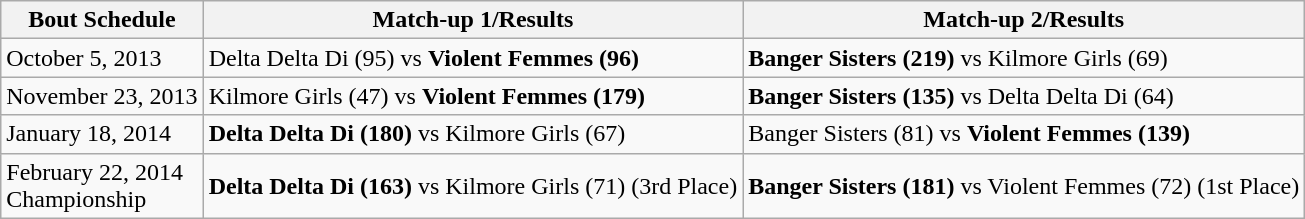<table class="wikitable">
<tr>
<th>Bout Schedule</th>
<th>Match-up 1/Results</th>
<th>Match-up 2/Results</th>
</tr>
<tr>
<td>October 5, 2013</td>
<td>Delta Delta Di (95) vs <strong>Violent Femmes (96)</strong></td>
<td><strong>Banger Sisters (219)</strong> vs Kilmore Girls (69)</td>
</tr>
<tr>
<td>November 23, 2013</td>
<td>Kilmore Girls (47) vs <strong>Violent Femmes (179)</strong></td>
<td><strong>Banger Sisters (135)</strong> vs Delta Delta Di (64)</td>
</tr>
<tr>
<td>January 18, 2014</td>
<td><strong>Delta Delta Di (180)</strong> vs Kilmore Girls (67)</td>
<td>Banger Sisters (81) vs <strong>Violent Femmes (139)</strong></td>
</tr>
<tr>
<td>February 22, 2014<br>Championship</td>
<td><strong>Delta Delta Di (163)</strong> vs Kilmore Girls (71) (3rd Place)</td>
<td><strong>Banger Sisters (181)</strong> vs Violent Femmes (72) (1st Place)</td>
</tr>
</table>
